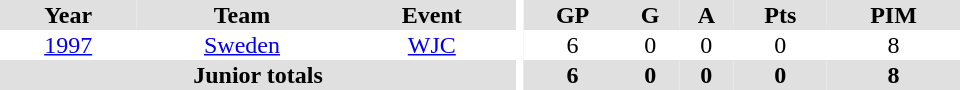<table border="0" cellpadding="1" cellspacing="0" ID="Table3" style="text-align:center; width:40em">
<tr ALIGN="center" bgcolor="#e0e0e0">
<th>Year</th>
<th>Team</th>
<th>Event</th>
<th rowspan="99" bgcolor="#ffffff"></th>
<th>GP</th>
<th>G</th>
<th>A</th>
<th>Pts</th>
<th>PIM</th>
</tr>
<tr>
<td><a href='#'>1997</a></td>
<td><a href='#'>Sweden</a></td>
<td><a href='#'>WJC</a></td>
<td>6</td>
<td>0</td>
<td>0</td>
<td>0</td>
<td>8</td>
</tr>
<tr bgcolor="#e0e0e0">
<th colspan="3">Junior totals</th>
<th>6</th>
<th>0</th>
<th>0</th>
<th>0</th>
<th>8</th>
</tr>
</table>
